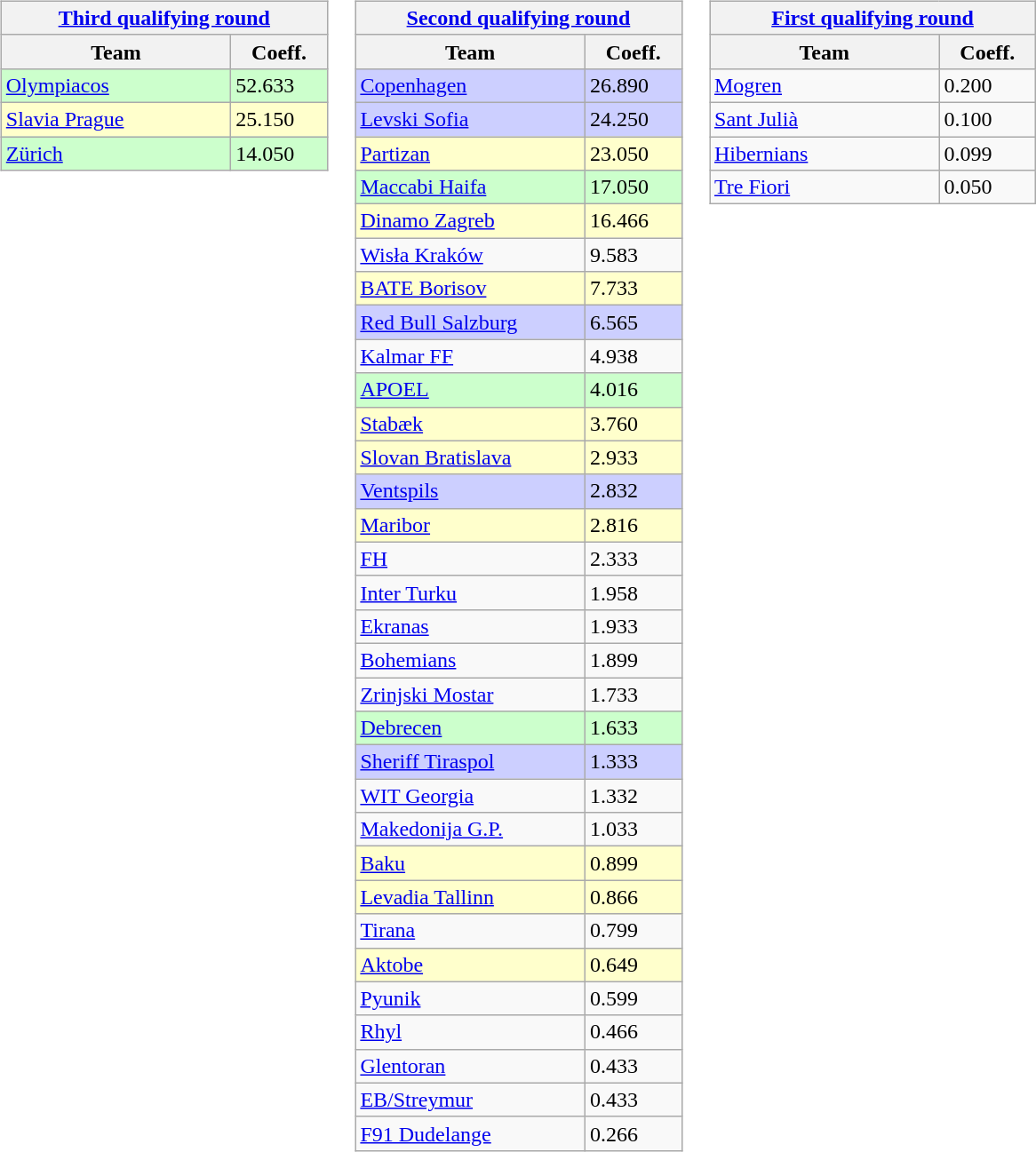<table>
<tr valign=top>
<td><br><table class="wikitable">
<tr>
<th colspan=2><a href='#'>Third qualifying round</a></th>
</tr>
<tr>
<th width=165>Team</th>
<th width=65>Coeff.</th>
</tr>
<tr bgcolor=#ccffcc>
<td> <a href='#'>Olympiacos</a></td>
<td>52.633</td>
</tr>
<tr bgcolor=#ffffcc>
<td> <a href='#'>Slavia Prague</a></td>
<td>25.150</td>
</tr>
<tr bgcolor=#ccffcc>
<td> <a href='#'>Zürich</a></td>
<td>14.050</td>
</tr>
</table>
</td>
<td><br><table class="wikitable">
<tr>
<th colspan=2><a href='#'>Second qualifying round</a></th>
</tr>
<tr>
<th width=165>Team</th>
<th width=65>Coeff.</th>
</tr>
<tr bgcolor=#cccfff>
<td> <a href='#'>Copenhagen</a></td>
<td>26.890</td>
</tr>
<tr bgcolor=#cccfff>
<td> <a href='#'>Levski Sofia</a></td>
<td>24.250</td>
</tr>
<tr bgcolor=#ffffcc>
<td> <a href='#'>Partizan</a></td>
<td>23.050</td>
</tr>
<tr bgcolor=#ccffcc>
<td> <a href='#'>Maccabi Haifa</a></td>
<td>17.050</td>
</tr>
<tr bgcolor=#ffffcc>
<td> <a href='#'>Dinamo Zagreb</a></td>
<td>16.466</td>
</tr>
<tr>
<td> <a href='#'>Wisła Kraków</a></td>
<td>9.583</td>
</tr>
<tr bgcolor=#ffffcc>
<td> <a href='#'>BATE Borisov</a></td>
<td>7.733</td>
</tr>
<tr bgcolor=#cccfff>
<td> <a href='#'>Red Bull Salzburg</a></td>
<td>6.565</td>
</tr>
<tr>
<td> <a href='#'>Kalmar FF</a></td>
<td>4.938</td>
</tr>
<tr bgcolor=#ccffcc>
<td> <a href='#'>APOEL</a></td>
<td>4.016</td>
</tr>
<tr bgcolor=#ffffcc>
<td> <a href='#'>Stabæk</a></td>
<td>3.760</td>
</tr>
<tr bgcolor=#ffffcc>
<td> <a href='#'>Slovan Bratislava</a></td>
<td>2.933</td>
</tr>
<tr bgcolor=#cccfff>
<td> <a href='#'>Ventspils</a></td>
<td>2.832</td>
</tr>
<tr bgcolor=#ffffcc>
<td> <a href='#'>Maribor</a></td>
<td>2.816</td>
</tr>
<tr>
<td> <a href='#'>FH</a></td>
<td>2.333</td>
</tr>
<tr>
<td> <a href='#'>Inter Turku</a></td>
<td>1.958</td>
</tr>
<tr>
<td> <a href='#'>Ekranas</a></td>
<td>1.933</td>
</tr>
<tr>
<td> <a href='#'>Bohemians</a></td>
<td>1.899</td>
</tr>
<tr>
<td> <a href='#'>Zrinjski Mostar</a></td>
<td>1.733</td>
</tr>
<tr bgcolor=#ccffcc>
<td> <a href='#'>Debrecen</a></td>
<td>1.633</td>
</tr>
<tr bgcolor=#cccfff>
<td> <a href='#'>Sheriff Tiraspol</a></td>
<td>1.333</td>
</tr>
<tr>
<td> <a href='#'>WIT Georgia</a></td>
<td>1.332</td>
</tr>
<tr>
<td> <a href='#'>Makedonija G.P.</a></td>
<td>1.033</td>
</tr>
<tr bgcolor=#ffffcc>
<td> <a href='#'>Baku</a></td>
<td>0.899</td>
</tr>
<tr bgcolor=#ffffcc>
<td> <a href='#'>Levadia Tallinn</a></td>
<td>0.866</td>
</tr>
<tr>
<td> <a href='#'>Tirana</a></td>
<td>0.799</td>
</tr>
<tr bgcolor=#ffffcc>
<td> <a href='#'>Aktobe</a></td>
<td>0.649</td>
</tr>
<tr>
<td> <a href='#'>Pyunik</a></td>
<td>0.599</td>
</tr>
<tr>
<td> <a href='#'>Rhyl</a></td>
<td>0.466</td>
</tr>
<tr>
<td> <a href='#'>Glentoran</a></td>
<td>0.433</td>
</tr>
<tr>
<td> <a href='#'>EB/Streymur</a></td>
<td>0.433</td>
</tr>
<tr>
<td> <a href='#'>F91 Dudelange</a></td>
<td>0.266</td>
</tr>
</table>
</td>
<td><br><table class="wikitable">
<tr>
<th colspan=2><a href='#'>First qualifying round</a></th>
</tr>
<tr>
<th width=165>Team</th>
<th width=65>Coeff.</th>
</tr>
<tr>
<td> <a href='#'>Mogren</a></td>
<td>0.200</td>
</tr>
<tr>
<td> <a href='#'>Sant Julià</a></td>
<td>0.100</td>
</tr>
<tr>
<td> <a href='#'>Hibernians</a></td>
<td>0.099</td>
</tr>
<tr>
<td> <a href='#'>Tre Fiori</a></td>
<td>0.050</td>
</tr>
</table>
</td>
</tr>
</table>
